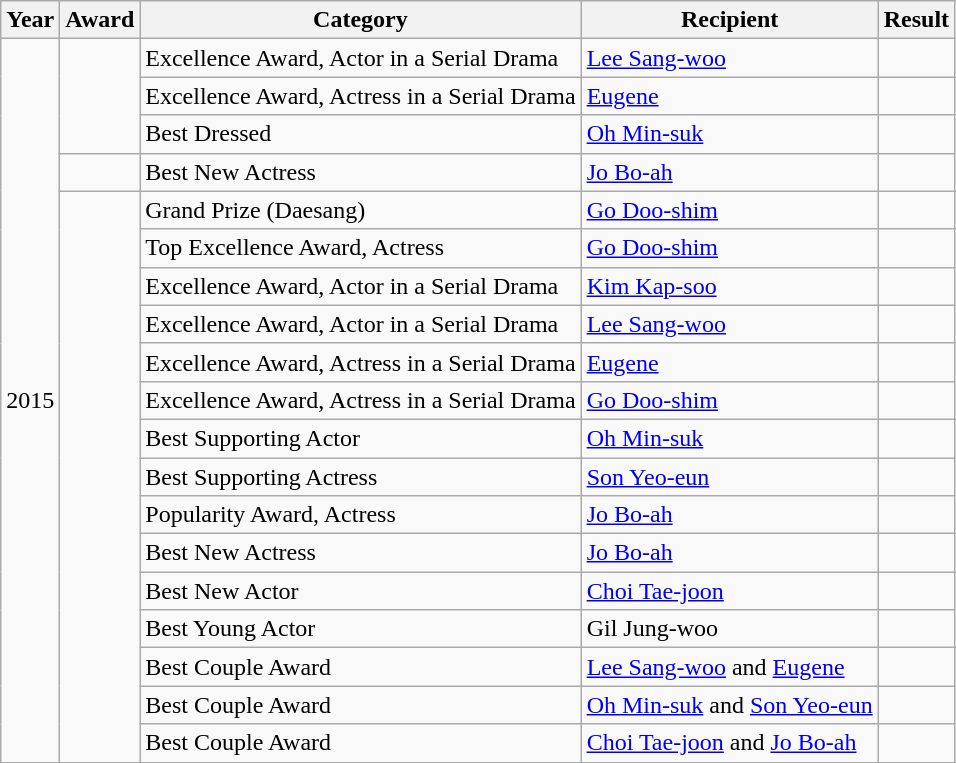<table class="wikitable">
<tr>
<th>Year</th>
<th>Award</th>
<th>Category</th>
<th>Recipient</th>
<th>Result</th>
</tr>
<tr>
<td rowspan=19>2015</td>
<td rowspan=3></td>
<td>Excellence Award, Actor in a Serial Drama</td>
<td><a href='#'>Lee Sang-woo</a></td>
<td></td>
</tr>
<tr>
<td>Excellence Award, Actress in a Serial Drama</td>
<td><a href='#'>Eugene</a></td>
<td></td>
</tr>
<tr>
<td>Best Dressed</td>
<td><a href='#'>Oh Min-suk</a></td>
<td></td>
</tr>
<tr>
<td></td>
<td>Best New Actress</td>
<td><a href='#'>Jo Bo-ah</a></td>
<td></td>
</tr>
<tr>
<td rowspan="15"></td>
<td>Grand Prize (Daesang)</td>
<td><a href='#'>Go Doo-shim</a></td>
<td></td>
</tr>
<tr>
<td>Top Excellence Award, Actress</td>
<td><a href='#'>Go Doo-shim</a></td>
<td></td>
</tr>
<tr>
<td>Excellence Award, Actor in a Serial Drama</td>
<td><a href='#'>Kim Kap-soo</a></td>
<td></td>
</tr>
<tr>
<td>Excellence Award, Actor in a Serial Drama</td>
<td><a href='#'>Lee Sang-woo</a></td>
<td></td>
</tr>
<tr>
<td>Excellence Award, Actress in a Serial Drama</td>
<td><a href='#'>Eugene</a></td>
<td></td>
</tr>
<tr>
<td>Excellence Award, Actress in a Serial Drama</td>
<td><a href='#'>Go Doo-shim</a></td>
<td></td>
</tr>
<tr>
<td>Best Supporting Actor</td>
<td><a href='#'>Oh Min-suk</a></td>
<td></td>
</tr>
<tr>
<td>Best Supporting Actress</td>
<td><a href='#'>Son Yeo-eun</a></td>
<td></td>
</tr>
<tr>
<td>Popularity Award, Actress</td>
<td><a href='#'>Jo Bo-ah</a></td>
<td></td>
</tr>
<tr>
<td>Best New Actress</td>
<td><a href='#'>Jo Bo-ah</a></td>
<td></td>
</tr>
<tr>
<td>Best New Actor</td>
<td><a href='#'>Choi Tae-joon</a></td>
<td></td>
</tr>
<tr>
<td>Best Young Actor</td>
<td>Gil Jung-woo</td>
<td></td>
</tr>
<tr>
<td>Best Couple Award</td>
<td><a href='#'>Lee Sang-woo</a> and <a href='#'>Eugene</a></td>
<td></td>
</tr>
<tr>
<td>Best Couple Award</td>
<td><a href='#'>Oh Min-suk</a> and <a href='#'>Son Yeo-eun</a></td>
<td></td>
</tr>
<tr>
<td>Best Couple Award</td>
<td><a href='#'>Choi Tae-joon</a> and <a href='#'>Jo Bo-ah</a></td>
<td></td>
</tr>
</table>
